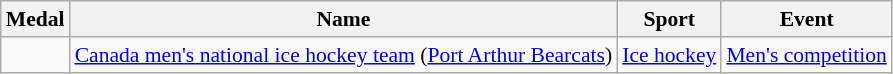<table class="wikitable sortable" style="font-size:90%">
<tr>
<th>Medal</th>
<th>Name</th>
<th>Sport</th>
<th>Event</th>
</tr>
<tr>
<td></td>
<td><a href='#'>Canada men's national ice hockey team</a> (<a href='#'>Port Arthur Bearcats</a>)<br></td>
<td><a href='#'>Ice hockey</a></td>
<td><a href='#'>Men's competition</a></td>
</tr>
</table>
